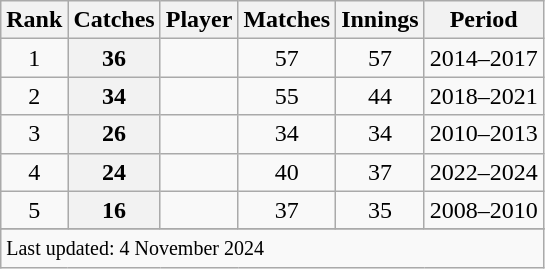<table class="wikitable">
<tr>
<th>Rank</th>
<th>Catches</th>
<th>Player</th>
<th>Matches</th>
<th>Innings</th>
<th>Period</th>
</tr>
<tr>
<td style="text-align:center">1</td>
<th scope=row style=text-align:center;>36</th>
<td></td>
<td style="text-align:center">57</td>
<td style="text-align:center">57</td>
<td>2014–2017</td>
</tr>
<tr>
<td style="text-align:center">2</td>
<th scope=row style=text-align:center;>34</th>
<td></td>
<td style="text-align:center">55</td>
<td style="text-align:center">44</td>
<td>2018–2021</td>
</tr>
<tr>
<td style="text-align:center">3</td>
<th scope=row style=text-align:center;>26</th>
<td></td>
<td style="text-align:center">34</td>
<td style="text-align:center">34</td>
<td>2010–2013</td>
</tr>
<tr>
<td style="text-align:center">4</td>
<th scope=row style=text-align:center;>24</th>
<td></td>
<td style="text-align:center">40</td>
<td style="text-align:center">37</td>
<td>2022–2024</td>
</tr>
<tr>
<td style="text-align:center">5</td>
<th scope=row style=text-align:center;>16</th>
<td></td>
<td style="text-align:center">37</td>
<td style="text-align:center">35</td>
<td>2008–2010</td>
</tr>
<tr>
</tr>
<tr class=sortbottom>
<td colspan=6><small>Last updated: 4 November 2024</small></td>
</tr>
</table>
